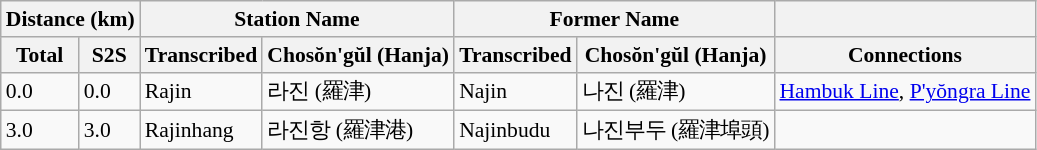<table class="wikitable" style="font-size:90%;">
<tr>
<th colspan="2">Distance (km)</th>
<th colspan="2">Station Name</th>
<th colspan="2">Former Name</th>
<th></th>
</tr>
<tr>
<th>Total</th>
<th>S2S</th>
<th>Transcribed</th>
<th>Chosŏn'gŭl (Hanja)</th>
<th>Transcribed</th>
<th>Chosŏn'gŭl (Hanja)</th>
<th>Connections</th>
</tr>
<tr>
<td>0.0</td>
<td>0.0</td>
<td>Rajin</td>
<td>라진 (羅津)</td>
<td>Najin</td>
<td>나진 (羅津)</td>
<td><a href='#'>Hambuk Line</a>, <a href='#'>P'yŏngra Line</a></td>
</tr>
<tr>
<td>3.0</td>
<td>3.0</td>
<td>Rajinhang</td>
<td>라진항 (羅津港)</td>
<td>Najinbudu</td>
<td>나진부두 (羅津埠頭)</td>
<td></td>
</tr>
</table>
